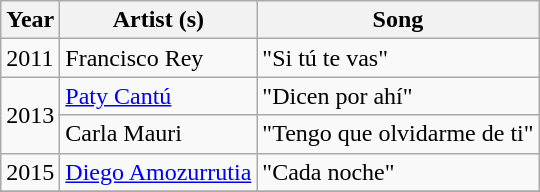<table class="wikitable sortable">
<tr>
<th>Year</th>
<th>Artist (s)</th>
<th>Song</th>
</tr>
<tr>
<td>2011</td>
<td>Francisco Rey</td>
<td>"Si tú te vas"</td>
</tr>
<tr>
<td rowspan="2">2013</td>
<td><a href='#'>Paty Cantú</a></td>
<td>"Dicen por ahí"</td>
</tr>
<tr>
<td>Carla Mauri</td>
<td>"Tengo que olvidarme de ti"</td>
</tr>
<tr>
<td>2015</td>
<td><a href='#'>Diego Amozurrutia</a></td>
<td>"Cada noche"</td>
</tr>
<tr>
</tr>
</table>
